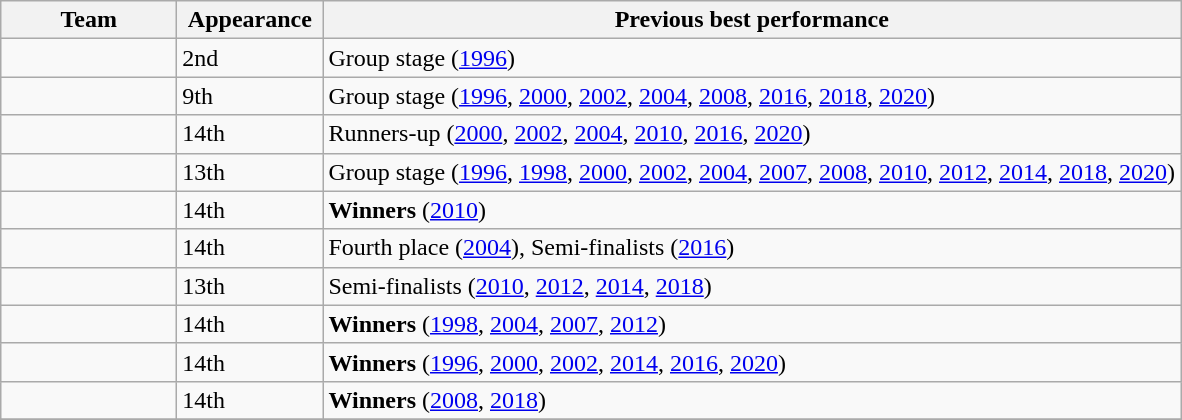<table class="wikitable sortable" style="text-align: left;">
<tr>
<th width="110">Team</th>
<th width="90">Appearance</th>
<th>Previous best performance</th>
</tr>
<tr>
<td></td>
<td>2nd</td>
<td>Group stage (<a href='#'>1996</a>)</td>
</tr>
<tr>
<td></td>
<td>9th</td>
<td>Group stage (<a href='#'>1996</a>, <a href='#'>2000</a>, <a href='#'>2002</a>, <a href='#'>2004</a>, <a href='#'>2008</a>, <a href='#'>2016</a>, <a href='#'>2018</a>, <a href='#'>2020</a>)</td>
</tr>
<tr>
<td></td>
<td>14th</td>
<td>Runners-up (<a href='#'>2000</a>, <a href='#'>2002</a>, <a href='#'>2004</a>, <a href='#'>2010</a>, <a href='#'>2016</a>, <a href='#'>2020</a>)</td>
</tr>
<tr>
<td></td>
<td>13th</td>
<td>Group stage (<a href='#'>1996</a>, <a href='#'>1998</a>, <a href='#'>2000</a>, <a href='#'>2002</a>, <a href='#'>2004</a>, <a href='#'>2007</a>, <a href='#'>2008</a>, <a href='#'>2010</a>, <a href='#'>2012</a>, <a href='#'>2014</a>, <a href='#'>2018</a>, <a href='#'>2020</a>)</td>
</tr>
<tr>
<td></td>
<td>14th</td>
<td><strong>Winners</strong> (<a href='#'>2010</a>)</td>
</tr>
<tr>
<td></td>
<td>14th</td>
<td>Fourth place (<a href='#'>2004</a>), Semi-finalists (<a href='#'>2016</a>)</td>
</tr>
<tr>
<td></td>
<td>13th</td>
<td>Semi-finalists (<a href='#'>2010</a>, <a href='#'>2012</a>, <a href='#'>2014</a>, <a href='#'>2018</a>)</td>
</tr>
<tr>
<td></td>
<td>14th</td>
<td><strong>Winners</strong> (<a href='#'>1998</a>, <a href='#'>2004</a>, <a href='#'>2007</a>, <a href='#'>2012</a>)</td>
</tr>
<tr>
<td></td>
<td>14th</td>
<td><strong>Winners</strong> (<a href='#'>1996</a>, <a href='#'>2000</a>, <a href='#'>2002</a>, <a href='#'>2014</a>, <a href='#'>2016</a>, <a href='#'>2020</a>)</td>
</tr>
<tr>
<td></td>
<td>14th</td>
<td><strong>Winners</strong> (<a href='#'>2008</a>, <a href='#'>2018</a>)</td>
</tr>
<tr>
</tr>
</table>
